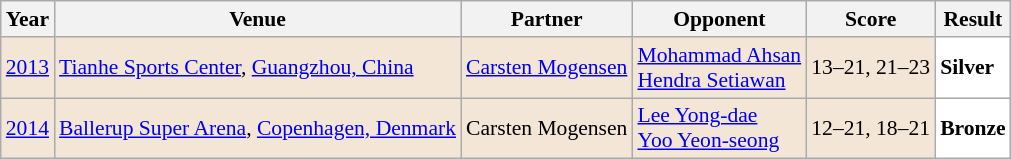<table class="sortable wikitable" style="font-size: 90%;">
<tr>
<th>Year</th>
<th>Venue</th>
<th>Partner</th>
<th>Opponent</th>
<th>Score</th>
<th>Result</th>
</tr>
<tr style="background:#F3E6D7">
<td align="center"><a href='#'>2013</a></td>
<td align="left"><a href='#'>Tianhe Sports Center</a>, <a href='#'>Guangzhou, China</a></td>
<td align="left"> <a href='#'>Carsten Mogensen</a></td>
<td align="left"> <a href='#'>Mohammad Ahsan</a> <br>  <a href='#'>Hendra Setiawan</a></td>
<td align="left">13–21, 21–23</td>
<td style="text-align:left; background:white"> <strong>Silver</strong></td>
</tr>
<tr style="background:#F3E6D7">
<td align="center"><a href='#'>2014</a></td>
<td align="left"><a href='#'>Ballerup Super Arena</a>, <a href='#'>Copenhagen, Denmark</a></td>
<td align="left"> Carsten Mogensen</td>
<td align="left"> <a href='#'>Lee Yong-dae</a> <br>  <a href='#'>Yoo Yeon-seong</a></td>
<td align="left">12–21, 18–21</td>
<td style="text-align:left; background:white"> <strong>Bronze</strong></td>
</tr>
</table>
